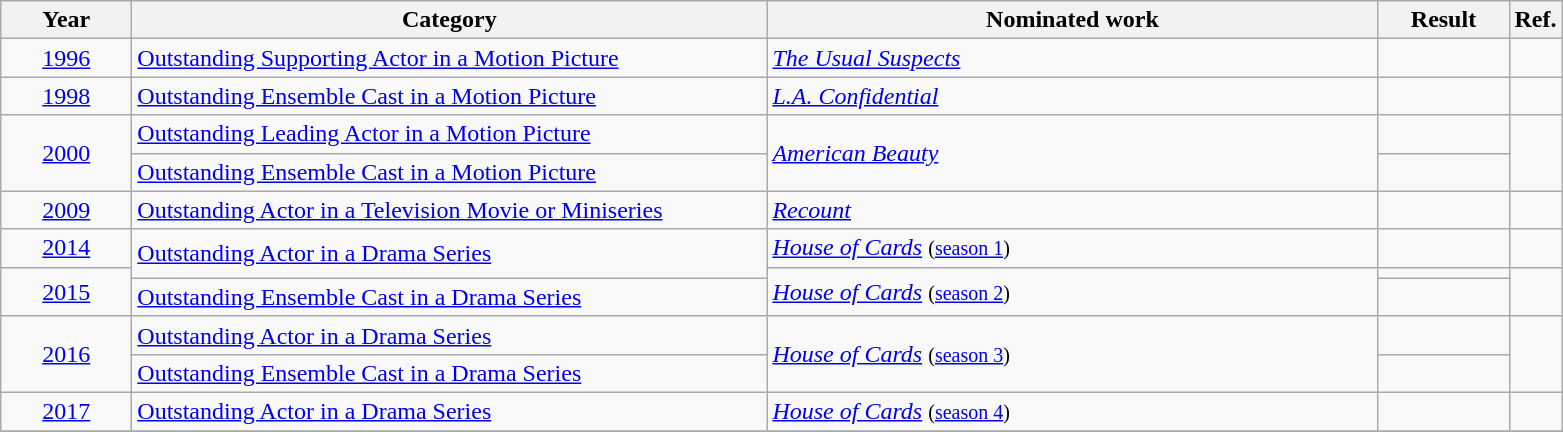<table class=wikitable>
<tr>
<th scope="col" style="width:5em;">Year</th>
<th scope="col" style="width:26em;">Category</th>
<th scope="col" style="width:25em;">Nominated work</th>
<th scope="col" style="width:5em;">Result</th>
<th>Ref.</th>
</tr>
<tr>
<td style="text-align:center;"><a href='#'>1996</a></td>
<td><a href='#'>Outstanding Supporting Actor in a Motion Picture</a></td>
<td><em><a href='#'>The Usual Suspects</a></em></td>
<td></td>
<td></td>
</tr>
<tr>
<td style="text-align:center;"><a href='#'>1998</a></td>
<td><a href='#'>Outstanding Ensemble Cast in a Motion Picture</a></td>
<td><em><a href='#'>L.A. Confidential</a></em></td>
<td></td>
<td></td>
</tr>
<tr>
<td style="text-align:center;", rowspan="2"><a href='#'>2000</a></td>
<td><a href='#'>Outstanding Leading Actor in a Motion Picture</a></td>
<td rowspan="2"><em><a href='#'>American Beauty</a></em></td>
<td></td>
<td rowspan=2></td>
</tr>
<tr>
<td><a href='#'>Outstanding Ensemble Cast in a Motion Picture</a></td>
<td></td>
</tr>
<tr>
<td style="text-align:center;"><a href='#'>2009</a></td>
<td><a href='#'>Outstanding Actor in a Television Movie or Miniseries</a></td>
<td><em><a href='#'>Recount</a></em></td>
<td></td>
<td></td>
</tr>
<tr>
<td style="text-align:center;"><a href='#'>2014</a></td>
<td rowspan=2><a href='#'>Outstanding Actor in a Drama Series</a></td>
<td><em><a href='#'>House of Cards</a></em> <small> (<a href='#'>season 1</a>) </small></td>
<td></td>
<td></td>
</tr>
<tr>
<td style="text-align:center;", rowspan="2"><a href='#'>2015</a></td>
<td rowspan=2><em><a href='#'>House of Cards</a></em> <small> (<a href='#'>season 2</a>) </small></td>
<td></td>
<td rowspan=2></td>
</tr>
<tr>
<td><a href='#'>Outstanding Ensemble Cast in a Drama Series</a></td>
<td></td>
</tr>
<tr>
<td style="text-align:center;", rowspan="2"><a href='#'>2016</a></td>
<td><a href='#'>Outstanding Actor in a Drama Series</a></td>
<td rowspan=2><em><a href='#'>House of Cards</a></em> <small> (<a href='#'>season 3</a>) </small></td>
<td></td>
<td rowspan=2></td>
</tr>
<tr>
<td><a href='#'>Outstanding Ensemble Cast in a Drama Series</a></td>
<td></td>
</tr>
<tr>
<td style="text-align:center;"><a href='#'>2017</a></td>
<td><a href='#'>Outstanding Actor in a Drama Series</a></td>
<td><em><a href='#'>House of Cards</a></em> <small> (<a href='#'>season 4</a>) </small></td>
<td></td>
<td></td>
</tr>
<tr>
</tr>
</table>
